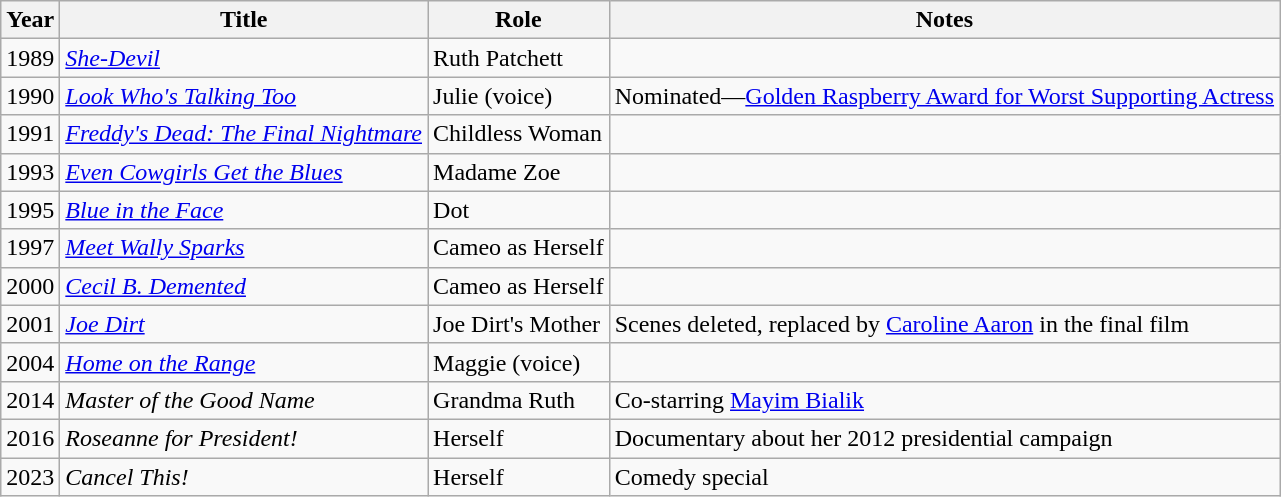<table class="wikitable sortable">
<tr>
<th scope="col">Year</th>
<th scope="col">Title</th>
<th scope="col">Role</th>
<th scope="col" class="unsortable">Notes</th>
</tr>
<tr>
<td>1989</td>
<td><em><a href='#'>She-Devil</a></em></td>
<td>Ruth Patchett</td>
<td></td>
</tr>
<tr>
<td>1990</td>
<td><em><a href='#'>Look Who's Talking Too</a></em></td>
<td>Julie (voice)</td>
<td>Nominated—<a href='#'>Golden Raspberry Award for Worst Supporting Actress</a></td>
</tr>
<tr>
<td>1991</td>
<td><em><a href='#'>Freddy's Dead: The Final Nightmare</a></em></td>
<td>Childless Woman</td>
<td></td>
</tr>
<tr>
<td>1993</td>
<td><em><a href='#'>Even Cowgirls Get the Blues</a></em></td>
<td>Madame Zoe</td>
<td></td>
</tr>
<tr>
<td>1995</td>
<td><em><a href='#'>Blue in the Face</a></em></td>
<td>Dot</td>
<td></td>
</tr>
<tr>
<td>1997</td>
<td><em><a href='#'>Meet Wally Sparks</a></em></td>
<td>Cameo as Herself</td>
<td></td>
</tr>
<tr>
<td>2000</td>
<td><em><a href='#'>Cecil B. Demented</a></em></td>
<td>Cameo as Herself</td>
<td></td>
</tr>
<tr>
<td>2001</td>
<td><em><a href='#'>Joe Dirt</a></em></td>
<td>Joe Dirt's Mother</td>
<td>Scenes deleted, replaced by <a href='#'>Caroline Aaron</a> in the final film</td>
</tr>
<tr>
<td>2004</td>
<td><em><a href='#'>Home on the Range</a></em></td>
<td>Maggie (voice)</td>
<td></td>
</tr>
<tr>
<td>2014</td>
<td><em>Master of the Good Name</em></td>
<td>Grandma Ruth</td>
<td>Co-starring <a href='#'>Mayim Bialik</a></td>
</tr>
<tr>
<td>2016</td>
<td><em>Roseanne for President!</em></td>
<td>Herself</td>
<td>Documentary about her 2012 presidential campaign</td>
</tr>
<tr>
<td>2023</td>
<td><em>Cancel This!</em></td>
<td>Herself</td>
<td>Comedy special</td>
</tr>
</table>
